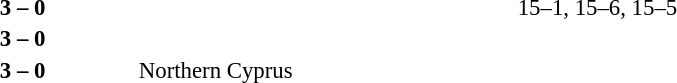<table width=100% cellspacing=1>
<tr>
<th width=20%></th>
<th width=12%></th>
<th width=20%></th>
<th width=33%></th>
<td></td>
</tr>
<tr style=font-size:95%>
<td align=right><strong></strong></td>
<td align=center><strong>3 – 0</strong></td>
<td></td>
<td>15–1, 15–6, 15–5</td>
<td></td>
</tr>
<tr style=font-size:95%>
<td align=right><strong></strong></td>
<td align=center><strong>3 – 0</strong></td>
<td></td>
<td></td>
</tr>
<tr style=font-size:95%>
<td align=right><strong></strong></td>
<td align=center><strong>3 – 0</strong></td>
<td> Northern Cyprus</td>
<td></td>
</tr>
</table>
